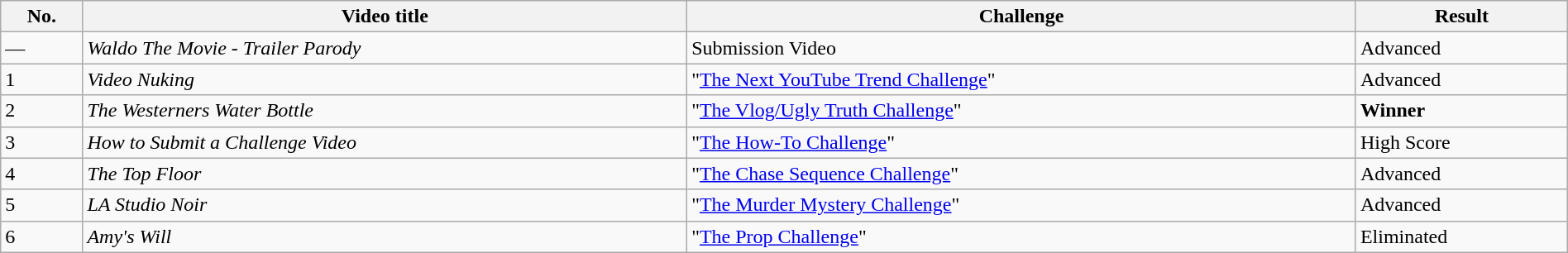<table class="wikitable" width="100%">
<tr>
<th>No.</th>
<th>Video title</th>
<th>Challenge</th>
<th>Result</th>
</tr>
<tr>
<td>—</td>
<td><em>Waldo The Movie - Trailer Parody</em></td>
<td>Submission Video</td>
<td>Advanced</td>
</tr>
<tr>
<td>1</td>
<td><em>Video Nuking</em></td>
<td>"<a href='#'>The Next YouTube Trend Challenge</a>"</td>
<td>Advanced</td>
</tr>
<tr>
<td>2</td>
<td><em>The Westerners Water Bottle</em></td>
<td>"<a href='#'>The Vlog/Ugly Truth Challenge</a>"</td>
<td><strong>Winner</strong></td>
</tr>
<tr>
<td>3</td>
<td><em>How to Submit a Challenge Video</em></td>
<td>"<a href='#'>The How-To Challenge</a>"</td>
<td>High Score</td>
</tr>
<tr>
<td>4</td>
<td><em>The Top Floor</em></td>
<td>"<a href='#'>The Chase Sequence Challenge</a>"</td>
<td>Advanced</td>
</tr>
<tr>
<td>5</td>
<td><em>LA Studio Noir</em></td>
<td>"<a href='#'>The Murder Mystery Challenge</a>"</td>
<td>Advanced</td>
</tr>
<tr>
<td>6</td>
<td><em>Amy's Will</em></td>
<td>"<a href='#'>The Prop Challenge</a>"</td>
<td>Eliminated</td>
</tr>
</table>
